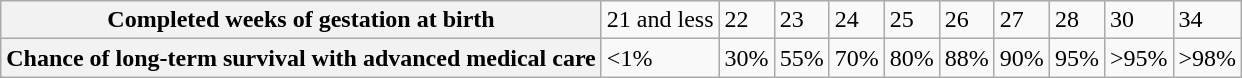<table class="wikitable">
<tr>
<th>Completed weeks of gestation at birth</th>
<td>21 and less</td>
<td>22</td>
<td>23</td>
<td>24</td>
<td>25</td>
<td>26</td>
<td>27</td>
<td>28</td>
<td>30</td>
<td>34</td>
</tr>
<tr>
<th>Chance of long-term survival with advanced medical care</th>
<td><1%</td>
<td>30%</td>
<td>55%</td>
<td>70%</td>
<td>80%</td>
<td>88%</td>
<td>90%</td>
<td>95%</td>
<td>>95%</td>
<td>>98%</td>
</tr>
</table>
